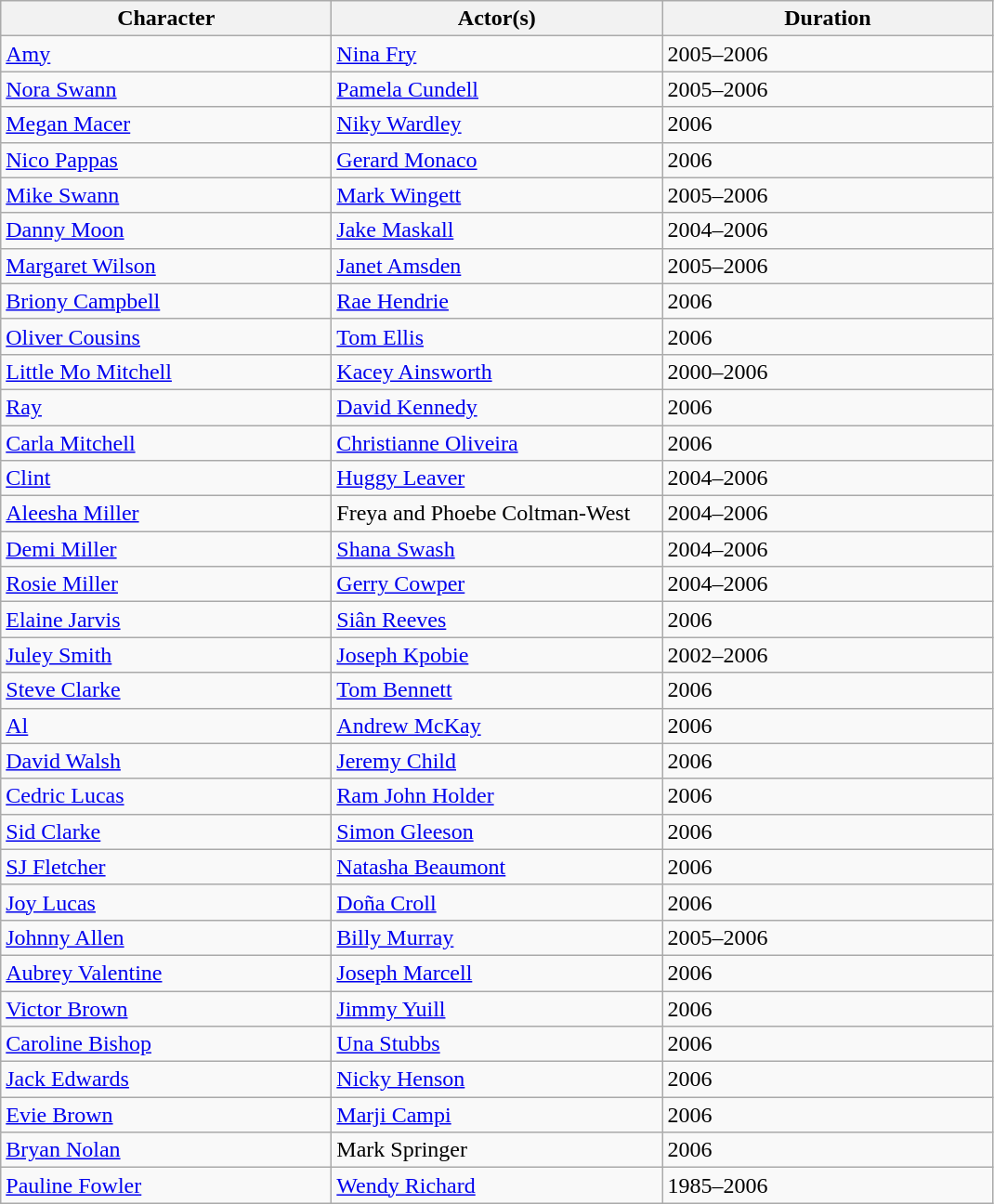<table class="wikitable">
<tr>
<th scope="col" width="230">Character</th>
<th scope="col" width="230">Actor(s)</th>
<th scope="col" width="230">Duration</th>
</tr>
<tr>
<td><a href='#'>Amy</a></td>
<td><a href='#'>Nina Fry</a></td>
<td>2005–2006</td>
</tr>
<tr>
<td><a href='#'>Nora Swann</a></td>
<td><a href='#'>Pamela Cundell</a></td>
<td>2005–2006</td>
</tr>
<tr>
<td><a href='#'>Megan Macer</a></td>
<td><a href='#'>Niky Wardley</a></td>
<td>2006</td>
</tr>
<tr>
<td><a href='#'>Nico Pappas</a></td>
<td><a href='#'>Gerard Monaco</a></td>
<td>2006</td>
</tr>
<tr>
<td><a href='#'>Mike Swann</a></td>
<td><a href='#'>Mark Wingett</a></td>
<td>2005–2006</td>
</tr>
<tr>
<td><a href='#'>Danny Moon</a></td>
<td><a href='#'>Jake Maskall</a></td>
<td>2004–2006</td>
</tr>
<tr>
<td><a href='#'>Margaret Wilson</a></td>
<td><a href='#'>Janet Amsden</a></td>
<td>2005–2006</td>
</tr>
<tr>
<td><a href='#'>Briony Campbell</a></td>
<td><a href='#'>Rae Hendrie</a></td>
<td>2006</td>
</tr>
<tr>
<td><a href='#'>Oliver Cousins</a></td>
<td><a href='#'>Tom Ellis</a></td>
<td>2006</td>
</tr>
<tr>
<td><a href='#'>Little Mo Mitchell</a></td>
<td><a href='#'>Kacey Ainsworth</a></td>
<td>2000–2006</td>
</tr>
<tr>
<td><a href='#'>Ray</a></td>
<td><a href='#'>David Kennedy</a></td>
<td>2006</td>
</tr>
<tr>
<td><a href='#'>Carla Mitchell</a></td>
<td><a href='#'>Christianne Oliveira</a></td>
<td>2006</td>
</tr>
<tr>
<td><a href='#'>Clint</a></td>
<td><a href='#'>Huggy Leaver</a></td>
<td>2004–2006</td>
</tr>
<tr>
<td><a href='#'>Aleesha Miller</a></td>
<td>Freya and Phoebe Coltman-West</td>
<td>2004–2006</td>
</tr>
<tr>
<td><a href='#'>Demi Miller</a></td>
<td><a href='#'>Shana Swash</a></td>
<td>2004–2006</td>
</tr>
<tr>
<td><a href='#'>Rosie Miller</a></td>
<td><a href='#'>Gerry Cowper</a></td>
<td>2004–2006</td>
</tr>
<tr>
<td><a href='#'>Elaine Jarvis</a></td>
<td><a href='#'>Siân Reeves</a></td>
<td>2006</td>
</tr>
<tr>
<td><a href='#'>Juley Smith</a></td>
<td><a href='#'>Joseph Kpobie</a></td>
<td>2002–2006</td>
</tr>
<tr>
<td><a href='#'>Steve Clarke</a></td>
<td><a href='#'>Tom Bennett</a></td>
<td>2006</td>
</tr>
<tr>
<td><a href='#'>Al</a></td>
<td><a href='#'>Andrew McKay</a></td>
<td>2006</td>
</tr>
<tr>
<td><a href='#'>David Walsh</a></td>
<td><a href='#'>Jeremy Child</a></td>
<td>2006</td>
</tr>
<tr>
<td><a href='#'>Cedric Lucas</a></td>
<td><a href='#'>Ram John Holder</a></td>
<td>2006</td>
</tr>
<tr>
<td><a href='#'>Sid Clarke</a></td>
<td><a href='#'>Simon Gleeson</a></td>
<td>2006</td>
</tr>
<tr>
<td><a href='#'>SJ Fletcher</a></td>
<td><a href='#'>Natasha Beaumont</a></td>
<td>2006</td>
</tr>
<tr>
<td><a href='#'>Joy Lucas</a></td>
<td><a href='#'>Doña Croll</a></td>
<td>2006</td>
</tr>
<tr>
<td><a href='#'>Johnny Allen</a></td>
<td><a href='#'>Billy Murray</a></td>
<td>2005–2006</td>
</tr>
<tr>
<td><a href='#'>Aubrey Valentine</a></td>
<td><a href='#'>Joseph Marcell</a></td>
<td>2006</td>
</tr>
<tr>
<td><a href='#'>Victor Brown</a></td>
<td><a href='#'>Jimmy Yuill</a></td>
<td>2006</td>
</tr>
<tr>
<td><a href='#'>Caroline Bishop</a></td>
<td><a href='#'>Una Stubbs</a></td>
<td>2006</td>
</tr>
<tr>
<td><a href='#'>Jack Edwards</a></td>
<td><a href='#'>Nicky Henson</a></td>
<td>2006</td>
</tr>
<tr>
<td><a href='#'>Evie Brown</a></td>
<td><a href='#'>Marji Campi</a></td>
<td>2006</td>
</tr>
<tr>
<td><a href='#'>Bryan Nolan</a></td>
<td>Mark Springer</td>
<td>2006</td>
</tr>
<tr>
<td><a href='#'>Pauline Fowler</a></td>
<td><a href='#'>Wendy Richard</a></td>
<td>1985–2006</td>
</tr>
</table>
